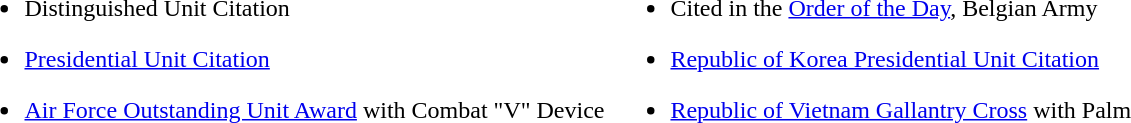<table>
<tr valign=top>
<td><br><ul><li>Distinguished Unit Citation</li></ul><ul><li><a href='#'>Presidential Unit Citation</a></li></ul><ul><li><a href='#'>Air Force Outstanding Unit Award</a> with Combat "V" Device</li></ul></td>
<td><br><ul><li>Cited in the <a href='#'>Order of the Day</a>, Belgian Army</li></ul><ul><li><a href='#'>Republic of Korea Presidential Unit Citation</a></li></ul><ul><li><a href='#'>Republic of Vietnam Gallantry Cross</a> with Palm</li></ul></td>
</tr>
</table>
